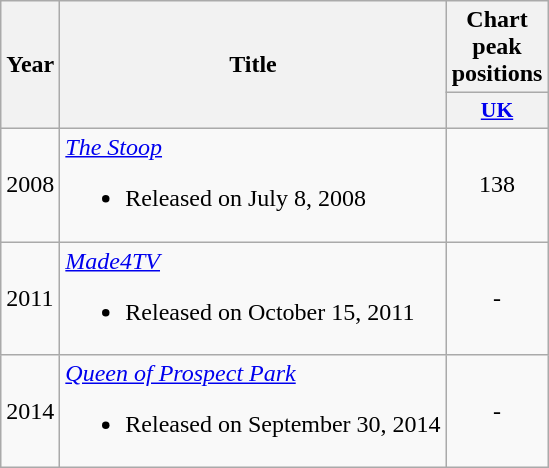<table class="wikitable">
<tr>
<th rowspan="2">Year</th>
<th rowspan="2">Title</th>
<th colspan="1">Chart peak positions</th>
</tr>
<tr>
<th style="width:3em;font-size:90%"><a href='#'>UK</a></th>
</tr>
<tr>
<td>2008</td>
<td><em><a href='#'>The Stoop</a></em><br><ul><li>Released on July 8, 2008</li></ul></td>
<td align="center">138</td>
</tr>
<tr>
<td>2011</td>
<td><em><a href='#'>Made4TV</a></em><br><ul><li>Released on October 15, 2011</li></ul></td>
<td align="center">-</td>
</tr>
<tr>
<td>2014</td>
<td><em><a href='#'>Queen of Prospect Park</a></em><br><ul><li>Released on September 30, 2014</li></ul></td>
<td align="center">-</td>
</tr>
</table>
